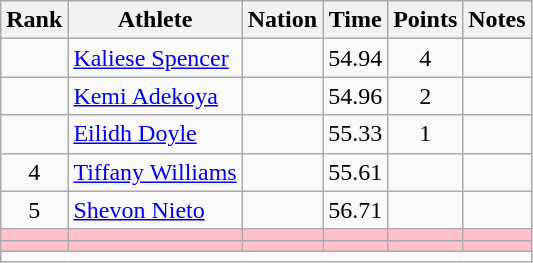<table class="wikitable sortable" style="text-align:center;">
<tr>
<th scope="col" style="width: 10px;">Rank</th>
<th scope="col">Athlete</th>
<th scope="col">Nation</th>
<th scope="col">Time</th>
<th scope="col">Points</th>
<th scope="col">Notes</th>
</tr>
<tr>
<td></td>
<td align=left><a href='#'>Kaliese Spencer</a></td>
<td align=left></td>
<td>54.94</td>
<td>4</td>
<td></td>
</tr>
<tr>
<td></td>
<td align=left><a href='#'>Kemi Adekoya</a></td>
<td align=left></td>
<td>54.96</td>
<td>2</td>
<td></td>
</tr>
<tr>
<td></td>
<td align=left><a href='#'>Eilidh Doyle</a></td>
<td align=left></td>
<td>55.33</td>
<td>1</td>
<td></td>
</tr>
<tr>
<td>4</td>
<td align=left><a href='#'>Tiffany Williams</a></td>
<td align=left></td>
<td>55.61</td>
<td></td>
<td></td>
</tr>
<tr>
<td>5</td>
<td align=left><a href='#'>Shevon Nieto</a></td>
<td align=left></td>
<td>56.71</td>
<td></td>
<td></td>
</tr>
<tr bgcolor="pink">
<td></td>
<td align=left></td>
<td align=left></td>
<td></td>
<td></td>
<td></td>
</tr>
<tr bgcolor="pink">
<td></td>
<td align=left></td>
<td align=left></td>
<td></td>
<td></td>
<td></td>
</tr>
<tr class="sortbottom">
<td colspan="6"></td>
</tr>
</table>
